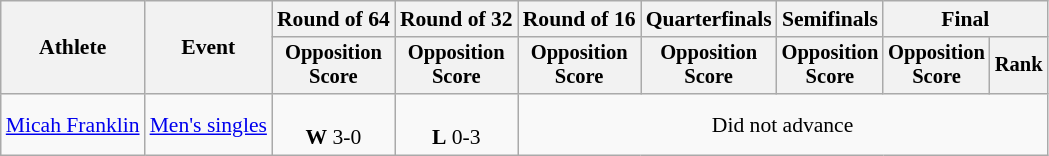<table class=wikitable style="font-size:90%">
<tr>
<th rowspan=2>Athlete</th>
<th rowspan=2>Event</th>
<th>Round of 64</th>
<th>Round of 32</th>
<th>Round of 16</th>
<th>Quarterfinals</th>
<th>Semifinals</th>
<th colspan=2>Final</th>
</tr>
<tr style="font-size:95%">
<th>Opposition<br>Score</th>
<th>Opposition<br>Score</th>
<th>Opposition<br>Score</th>
<th>Opposition<br>Score</th>
<th>Opposition<br>Score</th>
<th>Opposition<br>Score</th>
<th>Rank</th>
</tr>
<tr align=center>
<td align=left><a href='#'>Micah Franklin</a></td>
<td align=left><a href='#'>Men's singles</a></td>
<td><br> <strong>W</strong> 3-0</td>
<td><br> <strong>L</strong> 0-3</td>
<td Colspan=5>Did not advance</td>
</tr>
</table>
